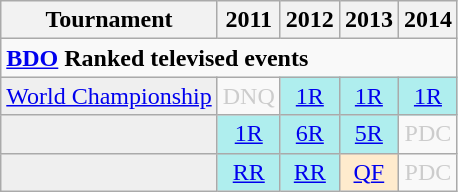<table class="wikitable" style="margin:0">
<tr>
<th>Tournament</th>
<th>2011</th>
<th>2012</th>
<th>2013</th>
<th>2014</th>
</tr>
<tr>
<td colspan="5" align="left"><strong><a href='#'>BDO</a> Ranked televised events</strong></td>
</tr>
<tr>
<td style="background:#efefef;"><a href='#'>World Championship</a></td>
<td style="text-align:center; color:#ccc;">DNQ</td>
<td style="text-align:center; background:#afeeee;"><a href='#'>1R</a></td>
<td style="text-align:center; background:#afeeee;"><a href='#'>1R</a></td>
<td style="text-align:center; background:#afeeee;"><a href='#'>1R</a></td>
</tr>
<tr>
<td style="background:#efefef;"></td>
<td style="text-align:center; background:#afeeee;"><a href='#'>1R</a></td>
<td style="text-align:center; background:#afeeee;"><a href='#'>6R</a></td>
<td style="text-align:center; background:#afeeee;"><a href='#'>5R</a></td>
<td colspan="6" style="text-align:center; color:#ccc;">PDC</td>
</tr>
<tr>
<td style="background:#efefef;"></td>
<td style="text-align:center; background:#afeeee;"><a href='#'>RR</a></td>
<td style="text-align:center; background:#afeeee;"><a href='#'>RR</a></td>
<td style="text-align:center; background:#ffebcd;"><a href='#'>QF</a></td>
<td colspan="6" style="text-align:center; color:#ccc;">PDC</td>
</tr>
</table>
